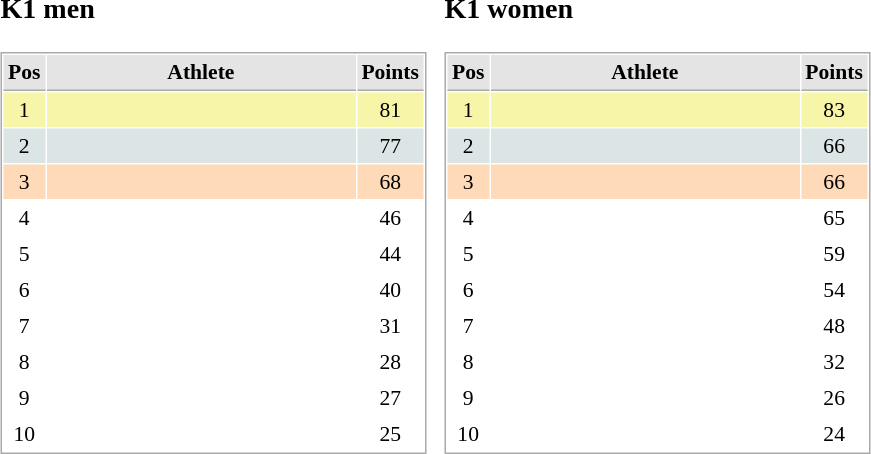<table border="0" cellspacing="10">
<tr>
<td><br><h3>K1 men</h3><table cellspacing="1" cellpadding="3" style="border:1px solid #AAAAAA;font-size:90%">
<tr bgcolor="#E4E4E4">
<th style="border-bottom:1px solid #AAAAAA" width=10>Pos</th>
<th style="border-bottom:1px solid #AAAAAA" width=200>Athlete</th>
<th style="border-bottom:1px solid #AAAAAA" width=20>Points</th>
</tr>
<tr align="center"  bgcolor="#F7F6A8">
<td>1</td>
<td align="left"></td>
<td>81</td>
</tr>
<tr align="center"  bgcolor="#DCE5E5">
<td>2</td>
<td align="left"></td>
<td>77</td>
</tr>
<tr align="center" bgcolor="#FFDAB9">
<td>3</td>
<td align="left"></td>
<td>68</td>
</tr>
<tr align="center">
<td>4</td>
<td align="left"></td>
<td>46</td>
</tr>
<tr align="center">
<td>5</td>
<td align="left"></td>
<td>44</td>
</tr>
<tr align="center">
<td>6</td>
<td align="left"></td>
<td>40</td>
</tr>
<tr align="center">
<td>7</td>
<td align="left"></td>
<td>31</td>
</tr>
<tr align="center">
<td>8</td>
<td align="left"></td>
<td>28</td>
</tr>
<tr align="center">
<td>9</td>
<td align="left"></td>
<td>27</td>
</tr>
<tr align="center">
<td>10</td>
<td align="left"></td>
<td>25</td>
</tr>
</table>
</td>
<td><br><h3>K1 women</h3><table cellspacing="1" cellpadding="3" style="border:1px solid #AAAAAA;font-size:90%">
<tr bgcolor="#E4E4E4">
<th style="border-bottom:1px solid #AAAAAA" width=10>Pos</th>
<th style="border-bottom:1px solid #AAAAAA" width=200>Athlete</th>
<th style="border-bottom:1px solid #AAAAAA" width=20>Points</th>
</tr>
<tr align="center"  bgcolor="#F7F6A8">
<td>1</td>
<td align="left"></td>
<td>83</td>
</tr>
<tr align="center"  bgcolor="#DCE5E5">
<td>2</td>
<td align="left"></td>
<td>66</td>
</tr>
<tr align="center" bgcolor="#FFDAB9">
<td>3</td>
<td align="left"></td>
<td>66</td>
</tr>
<tr align="center">
<td>4</td>
<td align="left"></td>
<td>65</td>
</tr>
<tr align="center">
<td>5</td>
<td align="left"></td>
<td>59</td>
</tr>
<tr align="center">
<td>6</td>
<td align="left"></td>
<td>54</td>
</tr>
<tr align="center">
<td>7</td>
<td align="left"></td>
<td>48</td>
</tr>
<tr align="center">
<td>8</td>
<td align="left"></td>
<td>32</td>
</tr>
<tr align="center">
<td>9</td>
<td align="left"></td>
<td>26</td>
</tr>
<tr align="center">
<td>10</td>
<td align="left"></td>
<td>24</td>
</tr>
</table>
</td>
</tr>
</table>
